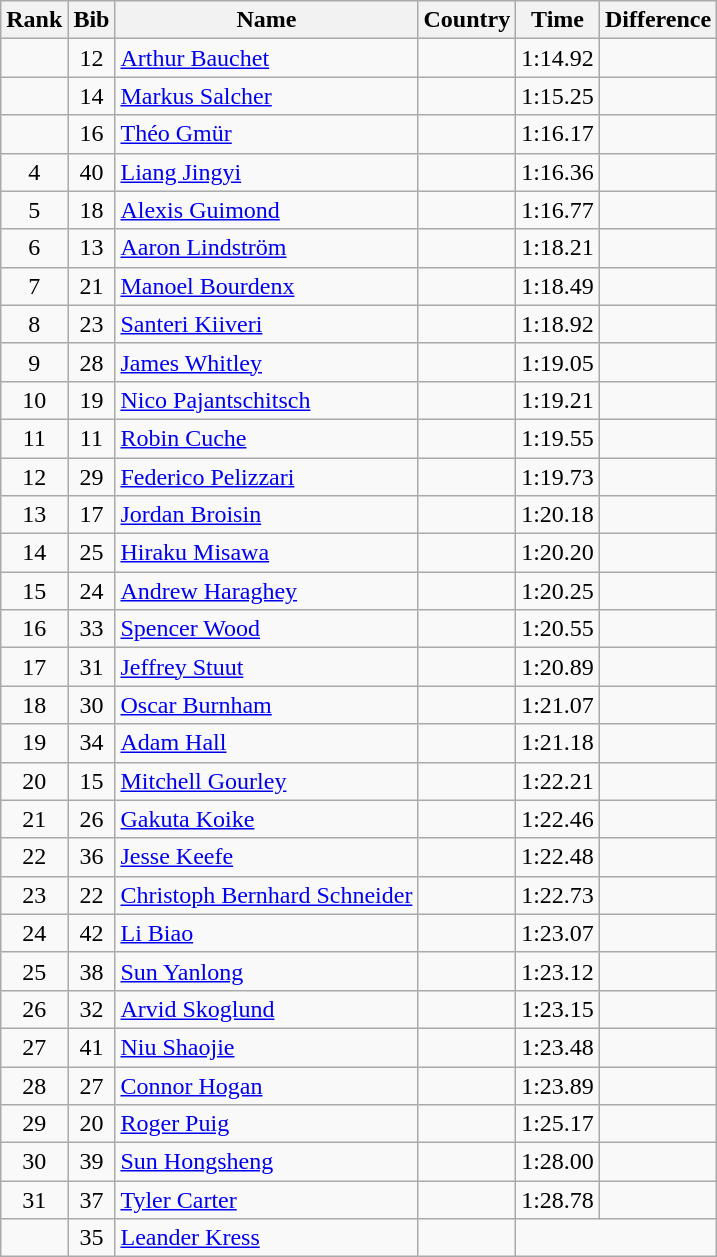<table class="wikitable sortable" style="text-align:center">
<tr>
<th>Rank</th>
<th>Bib</th>
<th>Name</th>
<th>Country</th>
<th>Time</th>
<th>Difference</th>
</tr>
<tr>
<td></td>
<td>12</td>
<td align="left"><a href='#'>Arthur Bauchet</a></td>
<td align="left"></td>
<td>1:14.92</td>
<td></td>
</tr>
<tr>
<td></td>
<td>14</td>
<td align="left"><a href='#'>Markus Salcher</a></td>
<td align="left"></td>
<td>1:15.25</td>
<td></td>
</tr>
<tr>
<td></td>
<td>16</td>
<td align="left"><a href='#'>Théo Gmür</a></td>
<td align="left"></td>
<td>1:16.17</td>
<td></td>
</tr>
<tr>
<td>4</td>
<td>40</td>
<td align="left"><a href='#'>Liang Jingyi</a></td>
<td align="left"></td>
<td>1:16.36</td>
<td></td>
</tr>
<tr>
<td>5</td>
<td>18</td>
<td align="left"><a href='#'>Alexis Guimond</a></td>
<td align="left"></td>
<td>1:16.77</td>
<td></td>
</tr>
<tr>
<td>6</td>
<td>13</td>
<td align="left"><a href='#'>Aaron Lindström</a></td>
<td align="left"></td>
<td>1:18.21</td>
<td></td>
</tr>
<tr>
<td>7</td>
<td>21</td>
<td align="left"><a href='#'>Manoel Bourdenx</a></td>
<td align="left"></td>
<td>1:18.49</td>
<td></td>
</tr>
<tr>
<td>8</td>
<td>23</td>
<td align="left"><a href='#'>Santeri Kiiveri</a></td>
<td align="left"></td>
<td>1:18.92</td>
<td></td>
</tr>
<tr>
<td>9</td>
<td>28</td>
<td align="left"><a href='#'>James Whitley</a></td>
<td align="left"></td>
<td>1:19.05</td>
<td></td>
</tr>
<tr>
<td>10</td>
<td>19</td>
<td align="left"><a href='#'>Nico Pajantschitsch</a></td>
<td align="left"></td>
<td>1:19.21</td>
<td></td>
</tr>
<tr>
<td>11</td>
<td>11</td>
<td align="left"><a href='#'>Robin Cuche</a></td>
<td align="left"></td>
<td>1:19.55</td>
<td></td>
</tr>
<tr>
<td>12</td>
<td>29</td>
<td align="left"><a href='#'>Federico Pelizzari</a></td>
<td align="left"></td>
<td>1:19.73</td>
<td></td>
</tr>
<tr>
<td>13</td>
<td>17</td>
<td align="left"><a href='#'>Jordan Broisin</a></td>
<td align="left"></td>
<td>1:20.18</td>
<td></td>
</tr>
<tr>
<td>14</td>
<td>25</td>
<td align="left"><a href='#'>Hiraku Misawa</a></td>
<td align="left"></td>
<td>1:20.20</td>
<td></td>
</tr>
<tr>
<td>15</td>
<td>24</td>
<td align="left"><a href='#'>Andrew Haraghey</a></td>
<td align="left"></td>
<td>1:20.25</td>
<td></td>
</tr>
<tr>
<td>16</td>
<td>33</td>
<td align="left"><a href='#'>Spencer Wood</a></td>
<td align="left"></td>
<td>1:20.55</td>
<td></td>
</tr>
<tr>
<td>17</td>
<td>31</td>
<td align="left"><a href='#'>Jeffrey Stuut</a></td>
<td align="left"></td>
<td>1:20.89</td>
<td></td>
</tr>
<tr>
<td>18</td>
<td>30</td>
<td align="left"><a href='#'>Oscar Burnham</a></td>
<td align="left"></td>
<td>1:21.07</td>
<td></td>
</tr>
<tr>
<td>19</td>
<td>34</td>
<td align="left"><a href='#'>Adam Hall</a></td>
<td align="left"></td>
<td>1:21.18</td>
<td></td>
</tr>
<tr>
<td>20</td>
<td>15</td>
<td align="left"><a href='#'>Mitchell Gourley</a></td>
<td align="left"></td>
<td>1:22.21</td>
<td></td>
</tr>
<tr>
<td>21</td>
<td>26</td>
<td align="left"><a href='#'>Gakuta Koike</a></td>
<td align="left"></td>
<td>1:22.46</td>
<td></td>
</tr>
<tr>
<td>22</td>
<td>36</td>
<td align="left"><a href='#'>Jesse Keefe</a></td>
<td align="left"></td>
<td>1:22.48</td>
<td></td>
</tr>
<tr>
<td>23</td>
<td>22</td>
<td align="left"><a href='#'>Christoph Bernhard Schneider</a></td>
<td align="left"></td>
<td>1:22.73</td>
<td></td>
</tr>
<tr>
<td>24</td>
<td>42</td>
<td align="left"><a href='#'>Li Biao</a></td>
<td align="left"></td>
<td>1:23.07</td>
<td></td>
</tr>
<tr>
<td>25</td>
<td>38</td>
<td align="left"><a href='#'>Sun Yanlong</a></td>
<td align="left"></td>
<td>1:23.12</td>
<td></td>
</tr>
<tr>
<td>26</td>
<td>32</td>
<td align="left"><a href='#'>Arvid Skoglund</a></td>
<td align="left"></td>
<td>1:23.15</td>
<td></td>
</tr>
<tr>
<td>27</td>
<td>41</td>
<td align="left"><a href='#'>Niu Shaojie</a></td>
<td align="left"></td>
<td>1:23.48</td>
<td></td>
</tr>
<tr>
<td>28</td>
<td>27</td>
<td align="left"><a href='#'>Connor Hogan</a></td>
<td align="left"></td>
<td>1:23.89</td>
<td></td>
</tr>
<tr>
<td>29</td>
<td>20</td>
<td align="left"><a href='#'>Roger Puig</a></td>
<td align="left"></td>
<td>1:25.17</td>
<td></td>
</tr>
<tr>
<td>30</td>
<td>39</td>
<td align="left"><a href='#'>Sun Hongsheng</a></td>
<td align="left"></td>
<td>1:28.00</td>
<td></td>
</tr>
<tr>
<td>31</td>
<td>37</td>
<td align="left"><a href='#'>Tyler Carter</a></td>
<td align="left"></td>
<td>1:28.78</td>
<td></td>
</tr>
<tr>
<td></td>
<td>35</td>
<td align="left"><a href='#'>Leander Kress</a></td>
<td align="left"></td>
<td colspan="2"></td>
</tr>
</table>
